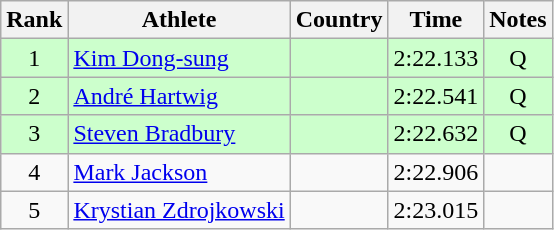<table class="wikitable sortable" style="text-align:center">
<tr>
<th>Rank</th>
<th>Athlete</th>
<th>Country</th>
<th>Time</th>
<th>Notes</th>
</tr>
<tr bgcolor=ccffcc>
<td>1</td>
<td align=left><a href='#'>Kim Dong-sung</a></td>
<td align=left></td>
<td>2:22.133</td>
<td>Q</td>
</tr>
<tr bgcolor=ccffcc>
<td>2</td>
<td align=left><a href='#'>André Hartwig</a></td>
<td align=left></td>
<td>2:22.541</td>
<td>Q</td>
</tr>
<tr bgcolor=ccffcc>
<td>3</td>
<td align=left><a href='#'>Steven Bradbury</a></td>
<td align=left></td>
<td>2:22.632</td>
<td>Q</td>
</tr>
<tr>
<td>4</td>
<td align=left><a href='#'>Mark Jackson</a></td>
<td align=left></td>
<td>2:22.906</td>
<td></td>
</tr>
<tr>
<td>5</td>
<td align=left><a href='#'>Krystian Zdrojkowski</a></td>
<td align=left></td>
<td>2:23.015</td>
<td></td>
</tr>
</table>
